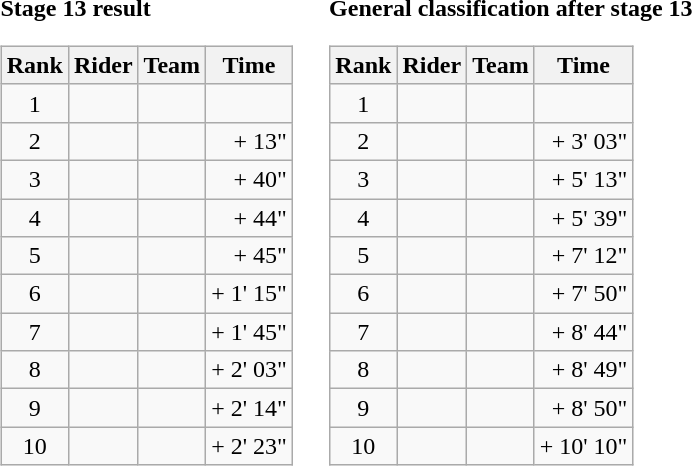<table>
<tr>
<td><strong>Stage 13 result</strong><br><table class="wikitable">
<tr>
<th scope="col">Rank</th>
<th scope="col">Rider</th>
<th scope="col">Team</th>
<th scope="col">Time</th>
</tr>
<tr>
<td style="text-align:center;">1</td>
<td></td>
<td></td>
<td style="text-align:right;"></td>
</tr>
<tr>
<td style="text-align:center;">2</td>
<td></td>
<td></td>
<td style="text-align:right;">+ 13"</td>
</tr>
<tr>
<td style="text-align:center;">3</td>
<td></td>
<td></td>
<td style="text-align:right;">+ 40"</td>
</tr>
<tr>
<td style="text-align:center;">4</td>
<td></td>
<td></td>
<td style="text-align:right;">+ 44"</td>
</tr>
<tr>
<td style="text-align:center;">5</td>
<td></td>
<td></td>
<td style="text-align:right;">+ 45"</td>
</tr>
<tr>
<td style="text-align:center;">6</td>
<td></td>
<td></td>
<td style="text-align:right;">+ 1' 15"</td>
</tr>
<tr>
<td style="text-align:center;">7</td>
<td></td>
<td></td>
<td style="text-align:right;">+ 1' 45"</td>
</tr>
<tr>
<td style="text-align:center;">8</td>
<td></td>
<td></td>
<td style="text-align:right;">+ 2' 03"</td>
</tr>
<tr>
<td style="text-align:center;">9</td>
<td></td>
<td></td>
<td style="text-align:right;">+ 2' 14"</td>
</tr>
<tr>
<td style="text-align:center;">10</td>
<td></td>
<td></td>
<td style="text-align:right;">+ 2' 23"</td>
</tr>
</table>
</td>
<td></td>
<td><strong>General classification after stage 13</strong><br><table class="wikitable">
<tr>
<th scope="col">Rank</th>
<th scope="col">Rider</th>
<th scope="col">Team</th>
<th scope="col">Time</th>
</tr>
<tr>
<td style="text-align:center;">1</td>
<td></td>
<td></td>
<td style="text-align:right;"></td>
</tr>
<tr>
<td style="text-align:center;">2</td>
<td></td>
<td></td>
<td style="text-align:right;">+ 3' 03"</td>
</tr>
<tr>
<td style="text-align:center;">3</td>
<td></td>
<td></td>
<td style="text-align:right;">+ 5' 13"</td>
</tr>
<tr>
<td style="text-align:center;">4</td>
<td></td>
<td></td>
<td style="text-align:right;">+ 5' 39"</td>
</tr>
<tr>
<td style="text-align:center;">5</td>
<td></td>
<td></td>
<td style="text-align:right;">+ 7' 12"</td>
</tr>
<tr>
<td style="text-align:center;">6</td>
<td></td>
<td></td>
<td style="text-align:right;">+ 7' 50"</td>
</tr>
<tr>
<td style="text-align:center;">7</td>
<td></td>
<td></td>
<td style="text-align:right;">+ 8' 44"</td>
</tr>
<tr>
<td style="text-align:center;">8</td>
<td></td>
<td></td>
<td style="text-align:right;">+ 8' 49"</td>
</tr>
<tr>
<td style="text-align:center;">9</td>
<td></td>
<td></td>
<td style="text-align:right;">+ 8' 50"</td>
</tr>
<tr>
<td style="text-align:center;">10</td>
<td></td>
<td></td>
<td style="text-align:right;">+ 10' 10"</td>
</tr>
</table>
</td>
</tr>
</table>
